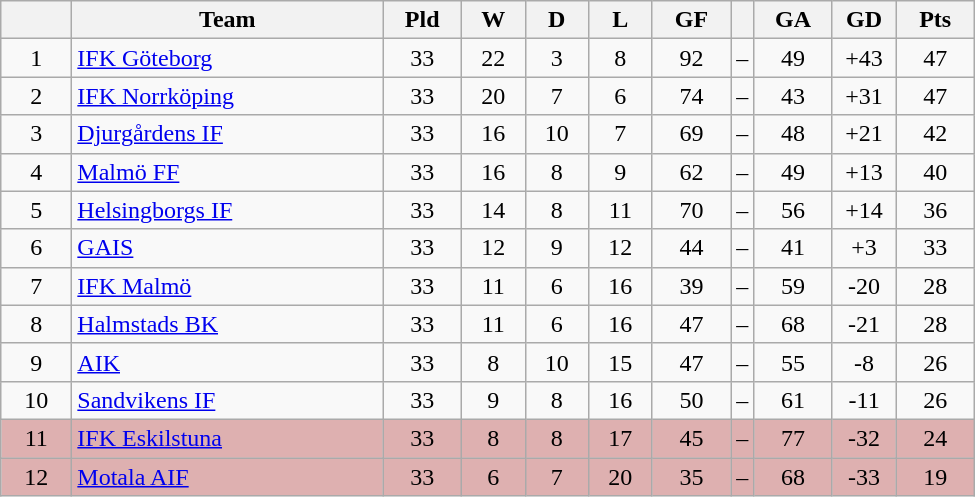<table class="wikitable" style="text-align: center;">
<tr>
<th style="width: 40px;"></th>
<th style="width: 200px;">Team</th>
<th style="width: 45px;">Pld</th>
<th style="width: 35px;">W</th>
<th style="width: 35px;">D</th>
<th style="width: 35px;">L</th>
<th style="width: 45px;">GF</th>
<th></th>
<th style="width: 45px;">GA</th>
<th style="width: 35px;">GD</th>
<th style="width: 45px;">Pts</th>
</tr>
<tr>
<td>1</td>
<td style="text-align: left;"><a href='#'>IFK Göteborg</a></td>
<td>33</td>
<td>22</td>
<td>3</td>
<td>8</td>
<td>92</td>
<td>–</td>
<td>49</td>
<td>+43</td>
<td>47</td>
</tr>
<tr>
<td>2</td>
<td style="text-align: left;"><a href='#'>IFK Norrköping</a></td>
<td>33</td>
<td>20</td>
<td>7</td>
<td>6</td>
<td>74</td>
<td>–</td>
<td>43</td>
<td>+31</td>
<td>47</td>
</tr>
<tr>
<td>3</td>
<td style="text-align: left;"><a href='#'>Djurgårdens IF</a></td>
<td>33</td>
<td>16</td>
<td>10</td>
<td>7</td>
<td>69</td>
<td>–</td>
<td>48</td>
<td>+21</td>
<td>42</td>
</tr>
<tr>
<td>4</td>
<td style="text-align: left;"><a href='#'>Malmö FF</a></td>
<td>33</td>
<td>16</td>
<td>8</td>
<td>9</td>
<td>62</td>
<td>–</td>
<td>49</td>
<td>+13</td>
<td>40</td>
</tr>
<tr>
<td>5</td>
<td style="text-align: left;"><a href='#'>Helsingborgs IF</a></td>
<td>33</td>
<td>14</td>
<td>8</td>
<td>11</td>
<td>70</td>
<td>–</td>
<td>56</td>
<td>+14</td>
<td>36</td>
</tr>
<tr>
<td>6</td>
<td style="text-align: left;"><a href='#'>GAIS</a></td>
<td>33</td>
<td>12</td>
<td>9</td>
<td>12</td>
<td>44</td>
<td>–</td>
<td>41</td>
<td>+3</td>
<td>33</td>
</tr>
<tr>
<td>7</td>
<td style="text-align: left;"><a href='#'>IFK Malmö</a></td>
<td>33</td>
<td>11</td>
<td>6</td>
<td>16</td>
<td>39</td>
<td>–</td>
<td>59</td>
<td>-20</td>
<td>28</td>
</tr>
<tr>
<td>8</td>
<td style="text-align: left;"><a href='#'>Halmstads BK</a></td>
<td>33</td>
<td>11</td>
<td>6</td>
<td>16</td>
<td>47</td>
<td>–</td>
<td>68</td>
<td>-21</td>
<td>28</td>
</tr>
<tr>
<td>9</td>
<td style="text-align: left;"><a href='#'>AIK</a></td>
<td>33</td>
<td>8</td>
<td>10</td>
<td>15</td>
<td>47</td>
<td>–</td>
<td>55</td>
<td>-8</td>
<td>26</td>
</tr>
<tr>
<td>10</td>
<td style="text-align: left;"><a href='#'>Sandvikens IF</a></td>
<td>33</td>
<td>9</td>
<td>8</td>
<td>16</td>
<td>50</td>
<td>–</td>
<td>61</td>
<td>-11</td>
<td>26</td>
</tr>
<tr style="background: #deb0b0">
<td>11</td>
<td style="text-align: left;"><a href='#'>IFK Eskilstuna</a></td>
<td>33</td>
<td>8</td>
<td>8</td>
<td>17</td>
<td>45</td>
<td>–</td>
<td>77</td>
<td>-32</td>
<td>24</td>
</tr>
<tr style="background: #deb0b0">
<td>12</td>
<td style="text-align: left;"><a href='#'>Motala AIF</a></td>
<td>33</td>
<td>6</td>
<td>7</td>
<td>20</td>
<td>35</td>
<td>–</td>
<td>68</td>
<td>-33</td>
<td>19</td>
</tr>
</table>
